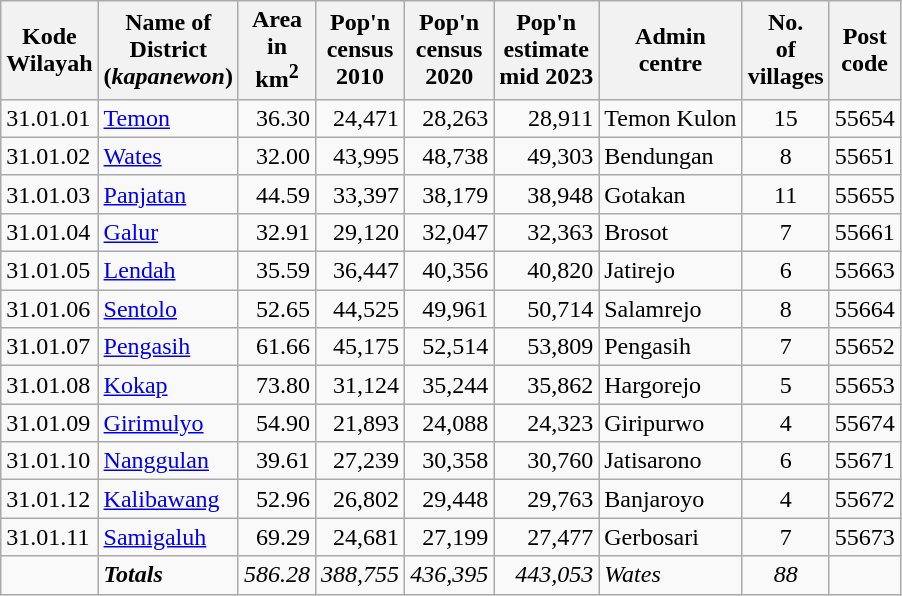<table class="sortable wikitable">
<tr>
<th>Kode <br>Wilayah</th>
<th>Name of<br>District<br>(<em>kapanewon</em>)</th>
<th>Area <br> in<br>km<sup>2</sup></th>
<th>Pop'n<br>census<br>2010</th>
<th>Pop'n<br>census<br>2020</th>
<th>Pop'n<br>estimate<br>mid 2023</th>
<th>Admin<br>centre</th>
<th>No.<br>of<br>villages</th>
<th>Post<br>code</th>
</tr>
<tr>
<td>31.01.01</td>
<td><a href='#'>Temon</a></td>
<td align="right">36.30</td>
<td align="right">24,471</td>
<td align="right">28,263</td>
<td align="right">28,911</td>
<td>Temon Kulon</td>
<td align="center">15</td>
<td>55654</td>
</tr>
<tr>
<td>31.01.02</td>
<td><a href='#'>Wates</a></td>
<td align="right">32.00</td>
<td align="right">43,995</td>
<td align="right">48,738</td>
<td align="right">49,303</td>
<td>Bendungan</td>
<td align="center">8</td>
<td>55651</td>
</tr>
<tr>
<td>31.01.03</td>
<td><a href='#'>Panjatan</a></td>
<td align="right">44.59</td>
<td align="right">33,397</td>
<td align="right">38,179</td>
<td align="right">38,948</td>
<td>Gotakan</td>
<td align="center">11</td>
<td>55655</td>
</tr>
<tr>
<td>31.01.04</td>
<td><a href='#'>Galur</a></td>
<td align="right">32.91</td>
<td align="right">29,120</td>
<td align="right">32,047</td>
<td align="right">32,363</td>
<td>Brosot</td>
<td align="center">7</td>
<td>55661</td>
</tr>
<tr>
<td>31.01.05</td>
<td><a href='#'>Lendah</a></td>
<td align="right">35.59</td>
<td align="right">36,447</td>
<td align="right">40,356</td>
<td align="right">40,820</td>
<td>Jatirejo</td>
<td align="center">6</td>
<td>55663</td>
</tr>
<tr>
<td>31.01.06</td>
<td><a href='#'>Sentolo</a></td>
<td align="right">52.65</td>
<td align="right">44,525</td>
<td align="right">49,961</td>
<td align="right">50,714</td>
<td>Salamrejo</td>
<td align="center">8</td>
<td>55664</td>
</tr>
<tr>
<td>31.01.07</td>
<td><a href='#'>Pengasih</a></td>
<td align="right">61.66</td>
<td align="right">45,175</td>
<td align="right">52,514</td>
<td align="right">53,809</td>
<td>Pengasih</td>
<td align="center">7</td>
<td>55652</td>
</tr>
<tr>
<td>31.01.08</td>
<td><a href='#'>Kokap</a></td>
<td align="right">73.80</td>
<td align="right">31,124</td>
<td align="right">35,244</td>
<td align="right">35,862</td>
<td>Hargorejo</td>
<td align="center">5</td>
<td>55653</td>
</tr>
<tr>
<td>31.01.09</td>
<td><a href='#'>Girimulyo</a></td>
<td align="right">54.90</td>
<td align="right">21,893</td>
<td align="right">24,088</td>
<td align="right">24,323</td>
<td>Giripurwo</td>
<td align="center">4</td>
<td>55674</td>
</tr>
<tr>
<td>31.01.10</td>
<td><a href='#'>Nanggulan</a></td>
<td align="right">39.61</td>
<td align="right">27,239</td>
<td align="right">30,358</td>
<td align="right">30,760</td>
<td>Jatisarono</td>
<td align="center">6</td>
<td>55671</td>
</tr>
<tr>
<td>31.01.12</td>
<td><a href='#'>Kalibawang</a></td>
<td align="right">52.96</td>
<td align="right">26,802</td>
<td align="right">29,448</td>
<td align="right">29,763</td>
<td>Banjaroyo</td>
<td align="center">4</td>
<td>55672</td>
</tr>
<tr>
<td>31.01.11</td>
<td><a href='#'>Samigaluh</a></td>
<td align="right">69.29</td>
<td align="right">24,681</td>
<td align="right">27,199</td>
<td align="right">27,477</td>
<td>Gerbosari</td>
<td align="center">7</td>
<td>55673</td>
</tr>
<tr>
<td></td>
<td><strong><em>Totals</em></strong></td>
<td align="right"><em>586.28</em></td>
<td align="right"><em>388,755</em></td>
<td align="right"><em>436,395</em></td>
<td align="right"><em>443,053</em></td>
<td><em>Wates</em></td>
<td align="center"><em>88</em></td>
<td></td>
</tr>
</table>
